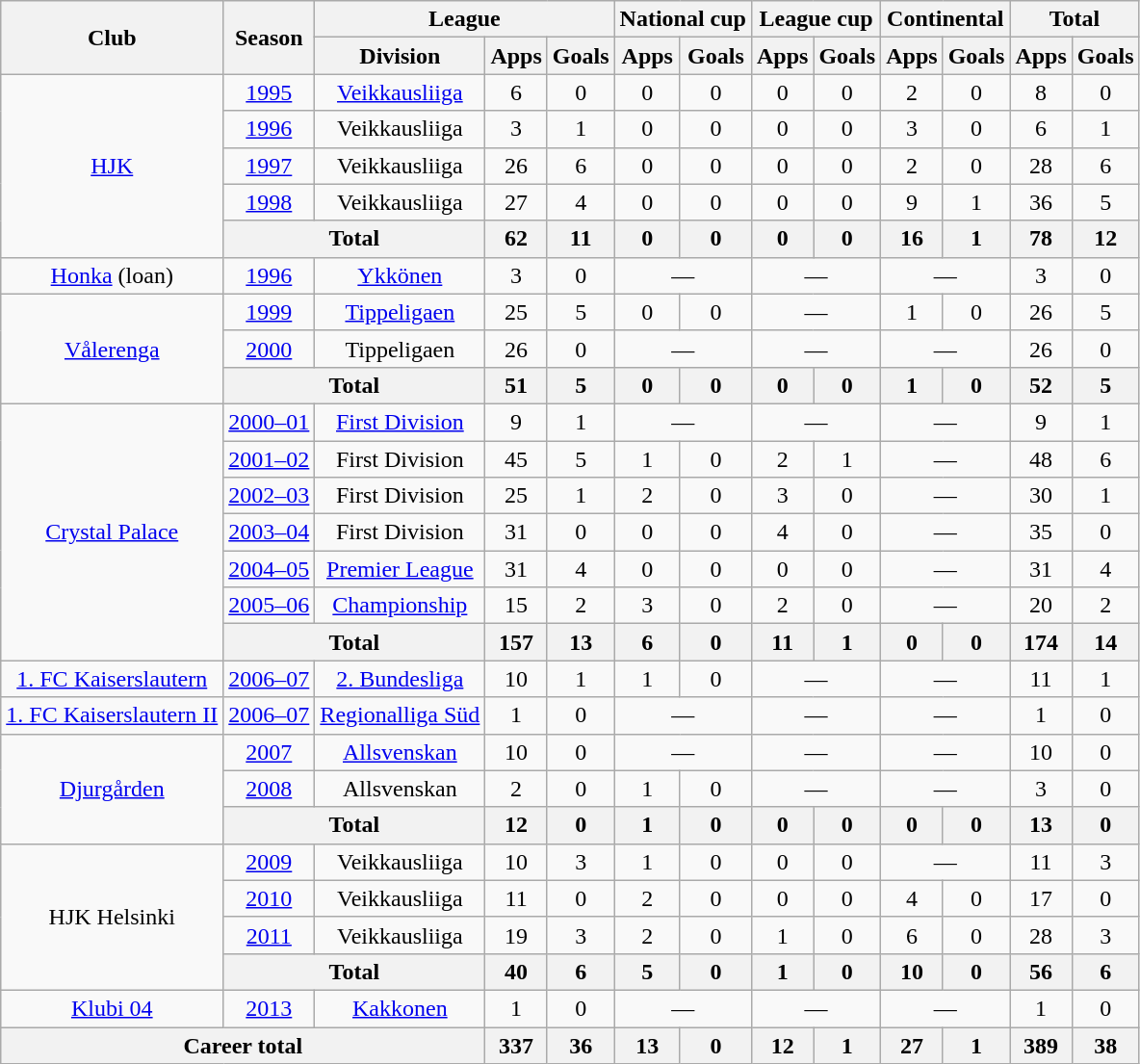<table class="wikitable" style="text-align:center">
<tr>
<th rowspan="2">Club</th>
<th rowspan="2">Season</th>
<th colspan="3">League</th>
<th colspan="2">National cup</th>
<th colspan="2">League cup</th>
<th colspan="2">Continental</th>
<th colspan="2">Total</th>
</tr>
<tr>
<th>Division</th>
<th>Apps</th>
<th>Goals</th>
<th>Apps</th>
<th>Goals</th>
<th>Apps</th>
<th>Goals</th>
<th>Apps</th>
<th>Goals</th>
<th>Apps</th>
<th>Goals</th>
</tr>
<tr>
<td rowspan="5"><a href='#'>HJK</a></td>
<td><a href='#'>1995</a></td>
<td><a href='#'>Veikkausliiga</a></td>
<td>6</td>
<td>0</td>
<td>0</td>
<td>0</td>
<td>0</td>
<td>0</td>
<td>2</td>
<td>0</td>
<td>8</td>
<td>0</td>
</tr>
<tr>
<td><a href='#'>1996</a></td>
<td>Veikkausliiga</td>
<td>3</td>
<td>1</td>
<td>0</td>
<td>0</td>
<td>0</td>
<td>0</td>
<td>3</td>
<td>0</td>
<td>6</td>
<td>1</td>
</tr>
<tr>
<td><a href='#'>1997</a></td>
<td>Veikkausliiga</td>
<td>26</td>
<td>6</td>
<td>0</td>
<td>0</td>
<td>0</td>
<td>0</td>
<td>2</td>
<td>0</td>
<td>28</td>
<td>6</td>
</tr>
<tr>
<td><a href='#'>1998</a></td>
<td>Veikkausliiga</td>
<td>27</td>
<td>4</td>
<td>0</td>
<td>0</td>
<td>0</td>
<td>0</td>
<td>9</td>
<td>1</td>
<td>36</td>
<td>5</td>
</tr>
<tr>
<th colspan="2">Total</th>
<th>62</th>
<th>11</th>
<th>0</th>
<th>0</th>
<th>0</th>
<th>0</th>
<th>16</th>
<th>1</th>
<th>78</th>
<th>12</th>
</tr>
<tr>
<td><a href='#'>Honka</a> (loan)</td>
<td><a href='#'>1996</a></td>
<td><a href='#'>Ykkönen</a></td>
<td>3</td>
<td>0</td>
<td colspan="2">—</td>
<td colspan="2">—</td>
<td colspan="2">—</td>
<td>3</td>
<td>0</td>
</tr>
<tr>
<td rowspan="3"><a href='#'>Vålerenga</a></td>
<td><a href='#'>1999</a></td>
<td><a href='#'>Tippeligaen</a></td>
<td>25</td>
<td>5</td>
<td>0</td>
<td>0</td>
<td colspan="2">—</td>
<td>1</td>
<td>0</td>
<td>26</td>
<td>5</td>
</tr>
<tr>
<td><a href='#'>2000</a></td>
<td>Tippeligaen</td>
<td>26</td>
<td>0</td>
<td colspan="2">—</td>
<td colspan="2">—</td>
<td colspan="2">—</td>
<td>26</td>
<td>0</td>
</tr>
<tr>
<th colspan="2">Total</th>
<th>51</th>
<th>5</th>
<th>0</th>
<th>0</th>
<th>0</th>
<th>0</th>
<th>1</th>
<th>0</th>
<th>52</th>
<th>5</th>
</tr>
<tr>
<td rowspan="7"><a href='#'>Crystal Palace</a></td>
<td><a href='#'>2000–01</a></td>
<td><a href='#'>First Division</a></td>
<td>9</td>
<td>1</td>
<td colspan="2">—</td>
<td colspan="2">—</td>
<td colspan="2">—</td>
<td>9</td>
<td>1</td>
</tr>
<tr>
<td><a href='#'>2001–02</a></td>
<td>First Division</td>
<td>45</td>
<td>5</td>
<td>1</td>
<td>0</td>
<td>2</td>
<td>1</td>
<td colspan="2">—</td>
<td>48</td>
<td>6</td>
</tr>
<tr>
<td><a href='#'>2002–03</a></td>
<td>First Division</td>
<td>25</td>
<td>1</td>
<td>2</td>
<td>0</td>
<td>3</td>
<td>0</td>
<td colspan="2">—</td>
<td>30</td>
<td>1</td>
</tr>
<tr>
<td><a href='#'>2003–04</a></td>
<td>First Division</td>
<td>31</td>
<td>0</td>
<td>0</td>
<td>0</td>
<td>4</td>
<td>0</td>
<td colspan="2">—</td>
<td>35</td>
<td>0</td>
</tr>
<tr>
<td><a href='#'>2004–05</a></td>
<td><a href='#'>Premier League</a></td>
<td>31</td>
<td>4</td>
<td>0</td>
<td>0</td>
<td>0</td>
<td>0</td>
<td colspan="2">—</td>
<td>31</td>
<td>4</td>
</tr>
<tr>
<td><a href='#'>2005–06</a></td>
<td><a href='#'>Championship</a></td>
<td>15</td>
<td>2</td>
<td>3</td>
<td>0</td>
<td>2</td>
<td>0</td>
<td colspan="2">—</td>
<td>20</td>
<td>2</td>
</tr>
<tr>
<th colspan="2">Total</th>
<th>157</th>
<th>13</th>
<th>6</th>
<th>0</th>
<th>11</th>
<th>1</th>
<th>0</th>
<th>0</th>
<th>174</th>
<th>14</th>
</tr>
<tr>
<td><a href='#'>1. FC Kaiserslautern</a></td>
<td><a href='#'>2006–07</a></td>
<td><a href='#'>2. Bundesliga</a></td>
<td>10</td>
<td>1</td>
<td>1</td>
<td>0</td>
<td colspan="2">—</td>
<td colspan="2">—</td>
<td>11</td>
<td>1</td>
</tr>
<tr>
<td><a href='#'>1. FC Kaiserslautern II</a></td>
<td><a href='#'>2006–07</a></td>
<td><a href='#'>Regionalliga Süd</a></td>
<td>1</td>
<td>0</td>
<td colspan="2">—</td>
<td colspan="2">—</td>
<td colspan="2">—</td>
<td>1</td>
<td>0</td>
</tr>
<tr>
<td rowspan="3"><a href='#'>Djurgården</a></td>
<td><a href='#'>2007</a></td>
<td><a href='#'>Allsvenskan</a></td>
<td>10</td>
<td>0</td>
<td colspan="2">—</td>
<td colspan="2">—</td>
<td colspan="2">—</td>
<td>10</td>
<td>0</td>
</tr>
<tr>
<td><a href='#'>2008</a></td>
<td>Allsvenskan</td>
<td>2</td>
<td>0</td>
<td>1</td>
<td>0</td>
<td colspan="2">—</td>
<td colspan="2">—</td>
<td>3</td>
<td>0</td>
</tr>
<tr>
<th colspan="2">Total</th>
<th>12</th>
<th>0</th>
<th>1</th>
<th>0</th>
<th>0</th>
<th>0</th>
<th>0</th>
<th>0</th>
<th>13</th>
<th>0</th>
</tr>
<tr>
<td rowspan="4">HJK Helsinki</td>
<td><a href='#'>2009</a></td>
<td>Veikkausliiga</td>
<td>10</td>
<td>3</td>
<td>1</td>
<td>0</td>
<td>0</td>
<td>0</td>
<td colspan="2">—</td>
<td>11</td>
<td>3</td>
</tr>
<tr>
<td><a href='#'>2010</a></td>
<td>Veikkausliiga</td>
<td>11</td>
<td>0</td>
<td>2</td>
<td>0</td>
<td>0</td>
<td>0</td>
<td>4</td>
<td>0</td>
<td>17</td>
<td>0</td>
</tr>
<tr>
<td><a href='#'>2011</a></td>
<td>Veikkausliiga</td>
<td>19</td>
<td>3</td>
<td>2</td>
<td>0</td>
<td>1</td>
<td>0</td>
<td>6</td>
<td>0</td>
<td>28</td>
<td>3</td>
</tr>
<tr>
<th colspan="2">Total</th>
<th>40</th>
<th>6</th>
<th>5</th>
<th>0</th>
<th>1</th>
<th>0</th>
<th>10</th>
<th>0</th>
<th>56</th>
<th>6</th>
</tr>
<tr>
<td><a href='#'>Klubi 04</a></td>
<td><a href='#'>2013</a></td>
<td><a href='#'>Kakkonen</a></td>
<td>1</td>
<td>0</td>
<td colspan="2">—</td>
<td colspan="2">—</td>
<td colspan="2">—</td>
<td>1</td>
<td>0</td>
</tr>
<tr>
<th colspan="3">Career total</th>
<th>337</th>
<th>36</th>
<th>13</th>
<th>0</th>
<th>12</th>
<th>1</th>
<th>27</th>
<th>1</th>
<th>389</th>
<th>38</th>
</tr>
</table>
